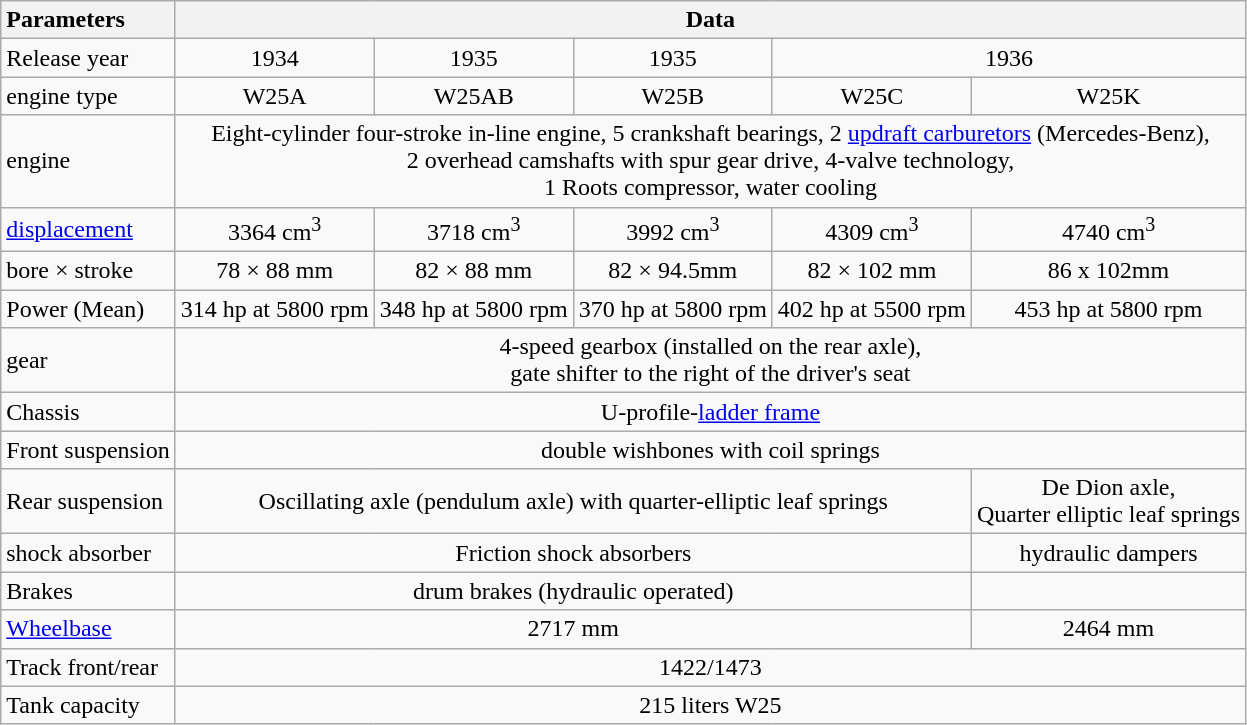<table class="wikitable" style="text-align:center">
<tr>
<th style="text-align:left">Parameters</th>
<th colspan="5">Data</th>
</tr>
<tr>
<td style="text-align:left">Release year</td>
<td>1934</td>
<td>1935</td>
<td>1935</td>
<td colspan="2">1936</td>
</tr>
<tr>
<td style="text-align:left">engine type</td>
<td>W25A</td>
<td>W25AB</td>
<td>W25B</td>
<td>W25C</td>
<td>W25K</td>
</tr>
<tr>
<td style="text-align:left">engine</td>
<td colspan="5">Eight-cylinder four-stroke in-line engine, 5 crankshaft bearings, 2 <a href='#'>updraft carburetors</a> (Mercedes-Benz),<br>2 overhead camshafts with spur gear drive, 4-valve technology,<br>1 Roots compressor, water cooling</td>
</tr>
<tr>
<td style="text-align:left"><a href='#'>displacement</a></td>
<td>3364 cm<sup>3</sup></td>
<td>3718 cm<sup>3</sup></td>
<td>3992 cm<sup>3</sup></td>
<td>4309 cm<sup>3</sup></td>
<td>4740 cm<sup>3</sup></td>
</tr>
<tr>
<td style="text-align:left">bore × stroke</td>
<td>78 × 88 mm</td>
<td>82 × 88 mm</td>
<td>82 × 94.5mm</td>
<td>82 × 102 mm</td>
<td>86 x 102mm</td>
</tr>
<tr>
<td style="text-align:left">Power (Mean)</td>
<td>314 hp at 5800 rpm</td>
<td>348 hp at 5800 rpm</td>
<td>370 hp at 5800 rpm</td>
<td>402 hp at 5500 rpm</td>
<td>453 hp at 5800 rpm</td>
</tr>
<tr>
<td style="text-align:left">gear</td>
<td colspan="5">4-speed gearbox (installed on the rear axle),<br>gate shifter to the right of the driver's seat</td>
</tr>
<tr>
<td style="text-align:left">Chassis</td>
<td colspan="5">U-profile-<a href='#'>ladder frame</a></td>
</tr>
<tr>
<td style="text-align:left">Front suspension</td>
<td colspan="5">double wishbones with coil springs</td>
</tr>
<tr>
<td style="text-align:left">Rear suspension</td>
<td colspan="4">Oscillating axle (pendulum axle) with quarter-elliptic leaf springs</td>
<td>De Dion axle,<br>Quarter elliptic leaf springs</td>
</tr>
<tr>
<td style="text-align:left">shock absorber</td>
<td colspan="4">Friction shock absorbers</td>
<td>hydraulic dampers</td>
</tr>
<tr>
<td style="text-align:left">Brakes</td>
<td colspan="4">drum brakes (hydraulic operated)</td>
</tr>
<tr>
<td style="text-align:left"><a href='#'>Wheelbase</a></td>
<td colspan="4">2717 mm</td>
<td>2464 mm</td>
</tr>
<tr>
<td style="text-align:left">Track front/rear</td>
<td colspan="5">1422/1473</td>
</tr>
<tr>
<td style="text-align:left">Tank capacity</td>
<td colspan="5">215 liters  W25</td>
</tr>
</table>
